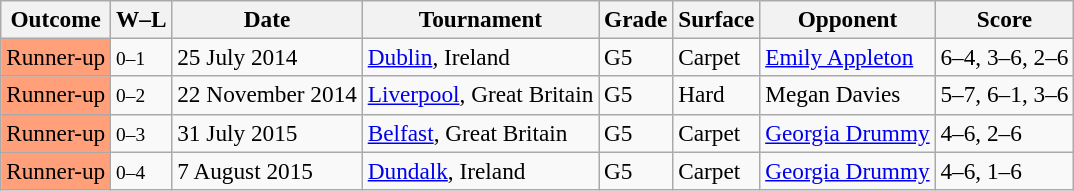<table class="sortable wikitable" style=font-size:97%>
<tr>
<th>Outcome</th>
<th class="unsortable">W–L</th>
<th>Date</th>
<th>Tournament</th>
<th>Grade</th>
<th>Surface</th>
<th>Opponent</th>
<th>Score</th>
</tr>
<tr>
<td style="background:#ffa07a;">Runner-up</td>
<td><small>0–1</small></td>
<td>25 July 2014</td>
<td><a href='#'>Dublin</a>, Ireland</td>
<td>G5</td>
<td>Carpet</td>
<td> <a href='#'>Emily Appleton</a></td>
<td>6–4, 3–6, 2–6</td>
</tr>
<tr>
<td style="background:#ffa07a;">Runner-up</td>
<td><small>0–2</small></td>
<td>22 November 2014</td>
<td><a href='#'>Liverpool</a>, Great Britain</td>
<td>G5</td>
<td>Hard</td>
<td> Megan Davies</td>
<td>5–7, 6–1, 3–6</td>
</tr>
<tr>
<td style="background:#ffa07a;">Runner-up</td>
<td><small>0–3</small></td>
<td>31 July 2015</td>
<td><a href='#'>Belfast</a>, Great Britain</td>
<td>G5</td>
<td>Carpet</td>
<td> <a href='#'>Georgia Drummy</a></td>
<td>4–6, 2–6</td>
</tr>
<tr>
<td style="background:#ffa07a;">Runner-up</td>
<td><small>0–4</small></td>
<td>7 August 2015</td>
<td><a href='#'>Dundalk</a>, Ireland</td>
<td>G5</td>
<td>Carpet</td>
<td> <a href='#'>Georgia Drummy</a></td>
<td>4–6, 1–6</td>
</tr>
</table>
